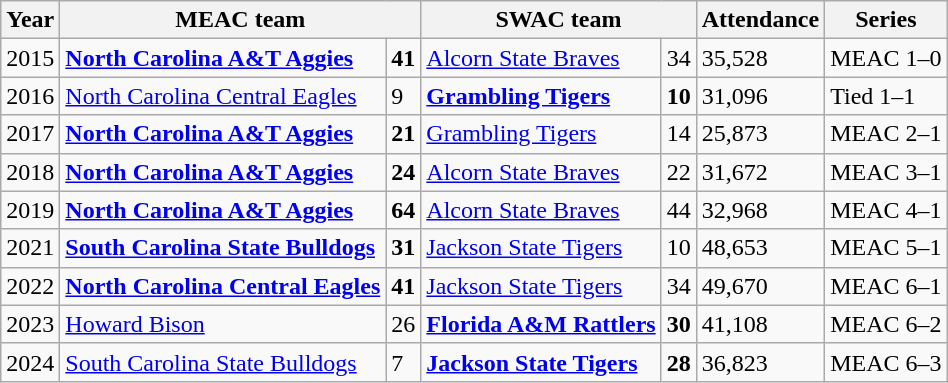<table class="wikitable">
<tr>
<th>Year</th>
<th colspan="2">MEAC team</th>
<th colspan="2">SWAC team</th>
<th>Attendance</th>
<th>Series</th>
</tr>
<tr>
<td>2015</td>
<td><a href='#'><strong>North Carolina A&T Aggies</strong></a></td>
<td><strong>41</strong></td>
<td><a href='#'>Alcorn State Braves</a></td>
<td>34</td>
<td>35,528</td>
<td>MEAC 1–0</td>
</tr>
<tr>
<td>2016</td>
<td><a href='#'>North Carolina Central Eagles</a></td>
<td>9</td>
<td><a href='#'><strong>Grambling Tigers</strong></a></td>
<td><strong>10</strong></td>
<td>31,096</td>
<td>Tied 1–1</td>
</tr>
<tr>
<td>2017</td>
<td><a href='#'><strong>North Carolina A&T Aggies</strong></a></td>
<td><strong>21</strong></td>
<td><a href='#'>Grambling Tigers</a></td>
<td>14</td>
<td>25,873</td>
<td>MEAC 2–1</td>
</tr>
<tr>
<td>2018</td>
<td><a href='#'><strong>North Carolina A&T Aggies</strong></a></td>
<td><strong>24</strong></td>
<td><a href='#'>Alcorn State Braves</a></td>
<td>22</td>
<td>31,672</td>
<td>MEAC 3–1</td>
</tr>
<tr>
<td>2019</td>
<td><a href='#'><strong>North Carolina A&T Aggies</strong></a></td>
<td><strong>64</strong></td>
<td><a href='#'>Alcorn State Braves</a></td>
<td>44</td>
<td>32,968</td>
<td>MEAC 4–1</td>
</tr>
<tr>
<td>2021</td>
<td><a href='#'><strong>South Carolina State Bulldogs</strong></a></td>
<td><strong>31</strong></td>
<td><a href='#'>Jackson State Tigers</a></td>
<td>10</td>
<td>48,653</td>
<td>MEAC 5–1</td>
</tr>
<tr>
<td>2022</td>
<td><a href='#'><strong>North Carolina Central Eagles</strong></a></td>
<td><strong>41</strong></td>
<td><a href='#'>Jackson State Tigers</a></td>
<td>34 </td>
<td>49,670</td>
<td>MEAC 6–1</td>
</tr>
<tr>
<td>2023</td>
<td><a href='#'>Howard Bison</a></td>
<td>26</td>
<td><a href='#'><strong>Florida A&M Rattlers</strong></a></td>
<td><strong>30</strong></td>
<td>41,108</td>
<td>MEAC 6–2</td>
</tr>
<tr>
<td>2024</td>
<td><a href='#'>South Carolina State Bulldogs</a></td>
<td>7</td>
<td><a href='#'><strong>Jackson State Tigers</strong></a></td>
<td><strong>28</strong></td>
<td>36,823</td>
<td>MEAC 6–3</td>
</tr>
</table>
